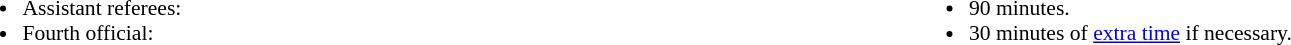<table style="width:100%; font-size:90%">
<tr>
<td style="width:50%; vertical-align:top"><br><ul><li>Assistant referees:</li><li>Fourth official:</li></ul></td>
<td style="width:50%; vertical-align:top"><br><ul><li>90 minutes.</li><li>30 minutes of <a href='#'>extra time</a> if necessary.</li></ul></td>
</tr>
</table>
